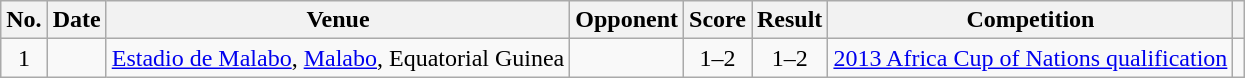<table class="wikitable sortable">
<tr>
<th scope="col">No.</th>
<th scope="col">Date</th>
<th scope="col">Venue</th>
<th scope="col">Opponent</th>
<th scope="col">Score</th>
<th scope="col">Result</th>
<th scope="col">Competition</th>
<th scope="col" class="unsortable"></th>
</tr>
<tr>
<td style="text-align:center">1</td>
<td></td>
<td><a href='#'>Estadio de Malabo</a>, <a href='#'>Malabo</a>, Equatorial Guinea</td>
<td></td>
<td style="text-align:center">1–2</td>
<td style="text-align:center">1–2</td>
<td><a href='#'>2013 Africa Cup of Nations qualification</a></td>
<td></td>
</tr>
</table>
